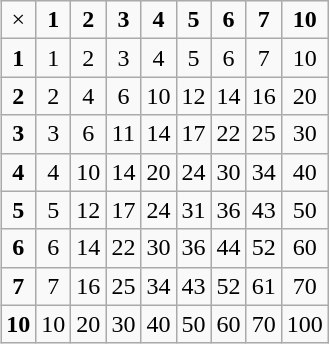<table class="wikitable" style="float:right; text-align:center">
<tr>
<td>×</td>
<td><strong>1</strong></td>
<td><strong>2</strong></td>
<td><strong>3</strong></td>
<td><strong>4</strong></td>
<td><strong>5</strong></td>
<td><strong>6</strong></td>
<td><strong>7</strong></td>
<td><strong>10</strong></td>
</tr>
<tr>
<td><strong>1</strong></td>
<td>1</td>
<td>2</td>
<td>3</td>
<td>4</td>
<td>5</td>
<td>6</td>
<td>7</td>
<td>10</td>
</tr>
<tr>
<td><strong>2</strong></td>
<td>2</td>
<td>4</td>
<td>6</td>
<td>10</td>
<td>12</td>
<td>14</td>
<td>16</td>
<td>20</td>
</tr>
<tr>
<td><strong>3</strong></td>
<td>3</td>
<td>6</td>
<td>11</td>
<td>14</td>
<td>17</td>
<td>22</td>
<td>25</td>
<td>30</td>
</tr>
<tr>
<td><strong>4</strong></td>
<td>4</td>
<td>10</td>
<td>14</td>
<td>20</td>
<td>24</td>
<td>30</td>
<td>34</td>
<td>40</td>
</tr>
<tr>
<td><strong>5</strong></td>
<td>5</td>
<td>12</td>
<td>17</td>
<td>24</td>
<td>31</td>
<td>36</td>
<td>43</td>
<td>50</td>
</tr>
<tr>
<td><strong>6</strong></td>
<td>6</td>
<td>14</td>
<td>22</td>
<td>30</td>
<td>36</td>
<td>44</td>
<td>52</td>
<td>60</td>
</tr>
<tr>
<td><strong>7</strong></td>
<td>7</td>
<td>16</td>
<td>25</td>
<td>34</td>
<td>43</td>
<td>52</td>
<td>61</td>
<td>70</td>
</tr>
<tr>
<td><strong>10</strong></td>
<td>10</td>
<td>20</td>
<td>30</td>
<td>40</td>
<td>50</td>
<td>60</td>
<td>70</td>
<td>100</td>
</tr>
</table>
